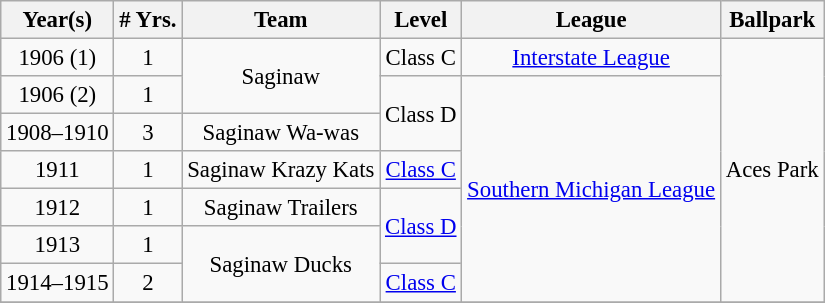<table class="wikitable" style="text-align:center; font-size: 95%;">
<tr>
<th>Year(s)</th>
<th># Yrs.</th>
<th>Team</th>
<th>Level</th>
<th>League</th>
<th>Ballpark</th>
</tr>
<tr>
<td>1906 (1)</td>
<td>1</td>
<td rowspan=2>Saginaw</td>
<td>Class C</td>
<td><a href='#'>Interstate League</a></td>
<td rowspan=7>Aces Park</td>
</tr>
<tr>
<td>1906 (2)</td>
<td>1</td>
<td rowspan=2>Class D</td>
<td rowspan=6><a href='#'>Southern Michigan League</a></td>
</tr>
<tr>
<td>1908–1910</td>
<td>3</td>
<td>Saginaw Wa-was</td>
</tr>
<tr>
<td>1911</td>
<td>1</td>
<td>Saginaw Krazy Kats</td>
<td><a href='#'>Class C</a></td>
</tr>
<tr>
<td>1912</td>
<td>1</td>
<td>Saginaw Trailers</td>
<td rowspan=2><a href='#'>Class D</a></td>
</tr>
<tr>
<td>1913</td>
<td>1</td>
<td rowspan=2>Saginaw Ducks</td>
</tr>
<tr>
<td>1914–1915</td>
<td>2</td>
<td><a href='#'>Class C</a></td>
</tr>
<tr>
</tr>
</table>
